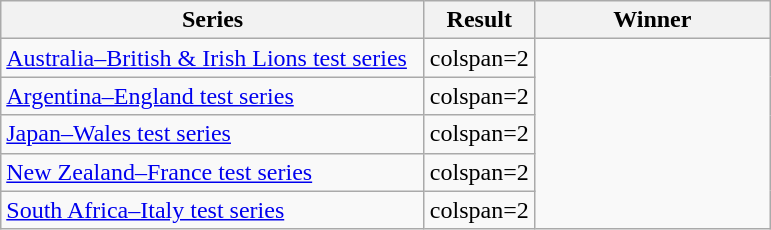<table class="wikitable">
<tr>
<th style="width:275px">Series</th>
<th style="width:55px">Result</th>
<th style="width:150px">Winner</th>
</tr>
<tr>
<td><a href='#'>Australia–British & Irish Lions test series</a></td>
<td>colspan=2 </td>
</tr>
<tr>
<td><a href='#'>Argentina–England test series</a></td>
<td>colspan=2 </td>
</tr>
<tr>
<td><a href='#'>Japan–Wales test series</a></td>
<td>colspan=2 </td>
</tr>
<tr>
<td><a href='#'>New Zealand–France test series</a></td>
<td>colspan=2 </td>
</tr>
<tr>
<td><a href='#'>South Africa–Italy test series</a></td>
<td>colspan=2 </td>
</tr>
</table>
